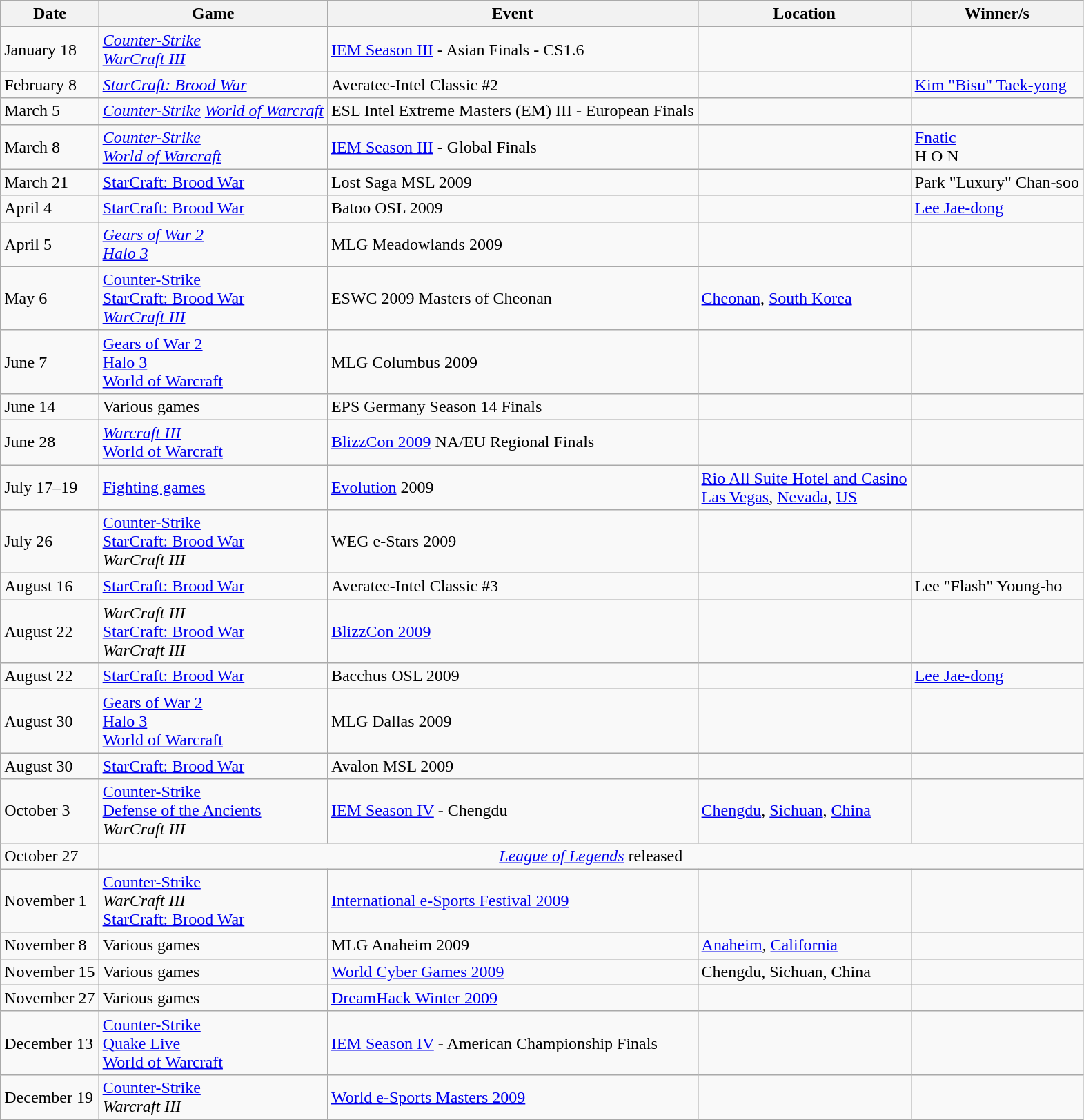<table class="wikitable sortable">
<tr>
<th>Date</th>
<th>Game</th>
<th>Event</th>
<th>Location</th>
<th>Winner/s</th>
</tr>
<tr>
<td>January 18</td>
<td><em><a href='#'>Counter-Strike</a></em> <br><em><a href='#'>WarCraft III</a></em></td>
<td><a href='#'>IEM Season III</a> - Asian Finals - CS1.6</td>
<td></td>
<td></td>
</tr>
<tr>
<td>February 8</td>
<td><em><a href='#'>StarCraft: Brood War</a></em></td>
<td>Averatec-Intel Classic #2</td>
<td></td>
<td><a href='#'>Kim "Bisu" Taek-yong</a></td>
</tr>
<tr>
<td>March 5</td>
<td><em><a href='#'>Counter-Strike</a></em>  <em><a href='#'>World of Warcraft</a></em></td>
<td>ESL Intel Extreme Masters (EM) III - European Finals</td>
<td></td>
<td></td>
</tr>
<tr>
<td>March 8</td>
<td><em><a href='#'>Counter-Strike</a></em> <br><em><a href='#'>World of Warcraft</a></em></td>
<td><a href='#'>IEM Season III</a> - Global Finals</td>
<td></td>
<td><a href='#'>Fnatic</a> <br> H O N</td>
</tr>
<tr>
<td>March 21</td>
<td><a href='#'>StarCraft: Brood War</a></td>
<td>Lost Saga MSL 2009</td>
<td></td>
<td>Park "Luxury" Chan-soo</td>
</tr>
<tr>
<td>April 4</td>
<td><a href='#'>StarCraft: Brood War</a></td>
<td>Batoo OSL 2009</td>
<td></td>
<td><a href='#'>Lee Jae-dong</a></td>
</tr>
<tr>
<td>April 5</td>
<td><em><a href='#'>Gears of War 2</a></em> <br><em><a href='#'>Halo 3</a></em></td>
<td>MLG Meadowlands 2009</td>
<td></td>
<td></td>
</tr>
<tr>
<td>May 6</td>
<td><a href='#'>Counter-Strike</a> <br><a href='#'>StarCraft: Brood War</a> <br><em><a href='#'>WarCraft III</a></em></td>
<td>ESWC 2009 Masters of Cheonan</td>
<td><a href='#'>Cheonan</a>, <a href='#'>South Korea</a></td>
<td></td>
</tr>
<tr>
<td>June 7</td>
<td><a href='#'>Gears of War 2</a> <br><a href='#'>Halo 3</a><br><a href='#'>World of Warcraft</a></td>
<td>MLG Columbus 2009</td>
<td></td>
<td></td>
</tr>
<tr>
<td>June 14</td>
<td>Various games</td>
<td>EPS Germany Season 14 Finals</td>
<td></td>
<td></td>
</tr>
<tr>
<td>June 28</td>
<td><em><a href='#'>Warcraft III</a></em> <br><a href='#'>World of Warcraft</a></td>
<td><a href='#'>BlizzCon 2009</a> NA/EU Regional Finals</td>
<td></td>
<td></td>
</tr>
<tr>
<td>July 17–19</td>
<td><a href='#'>Fighting games</a></td>
<td><a href='#'>Evolution</a> 2009</td>
<td><a href='#'>Rio All Suite Hotel and Casino</a><br><a href='#'>Las Vegas</a>, <a href='#'>Nevada</a>, <a href='#'>US</a></td>
<td></td>
</tr>
<tr>
<td>July 26</td>
<td><a href='#'>Counter-Strike</a><br><a href='#'>StarCraft: Brood War</a><br><em>WarCraft III</em></td>
<td>WEG e-Stars 2009</td>
<td></td>
<td></td>
</tr>
<tr>
<td>August 16</td>
<td><a href='#'>StarCraft: Brood War</a></td>
<td>Averatec-Intel Classic #3</td>
<td></td>
<td>Lee "Flash" Young-ho</td>
</tr>
<tr>
<td>August 22</td>
<td><em>WarCraft III</em> <br><a href='#'>StarCraft: Brood War</a><br> <em>WarCraft III</em></td>
<td><a href='#'>BlizzCon 2009</a></td>
<td></td>
<td></td>
</tr>
<tr>
<td>August 22</td>
<td><a href='#'>StarCraft: Brood War</a></td>
<td>Bacchus OSL 2009</td>
<td></td>
<td><a href='#'>Lee Jae-dong</a></td>
</tr>
<tr>
<td>August 30</td>
<td><a href='#'>Gears of War 2</a><br><a href='#'>Halo 3</a><br><a href='#'>World of Warcraft</a></td>
<td>MLG Dallas 2009</td>
<td></td>
<td></td>
</tr>
<tr>
<td>August 30</td>
<td><a href='#'>StarCraft: Brood War</a></td>
<td>Avalon MSL 2009</td>
<td></td>
<td></td>
</tr>
<tr>
<td>October 3</td>
<td><a href='#'>Counter-Strike</a><br><a href='#'>Defense of the Ancients</a><br><em>WarCraft III</em></td>
<td><a href='#'>IEM Season IV</a> - Chengdu</td>
<td><a href='#'>Chengdu</a>, <a href='#'>Sichuan</a>, <a href='#'>China</a></td>
<td></td>
</tr>
<tr>
<td>October 27</td>
<td colspan="4" style="text-align: center;"><em><a href='#'>League of Legends</a></em> released</td>
</tr>
<tr>
<td>November 1</td>
<td><a href='#'>Counter-Strike</a><br><em>WarCraft III</em>  <br><a href='#'>StarCraft: Brood War</a></td>
<td><a href='#'>International e-Sports Festival 2009</a></td>
<td></td>
<td></td>
</tr>
<tr>
<td>November 8</td>
<td>Various games</td>
<td>MLG Anaheim 2009</td>
<td><a href='#'>Anaheim</a>, <a href='#'>California</a></td>
<td></td>
</tr>
<tr>
<td>November 15</td>
<td>Various games</td>
<td><a href='#'>World Cyber Games 2009</a></td>
<td>Chengdu, Sichuan, China</td>
<td></td>
</tr>
<tr>
<td>November 27</td>
<td>Various games</td>
<td><a href='#'>DreamHack Winter 2009</a></td>
<td></td>
<td></td>
</tr>
<tr>
<td>December 13</td>
<td><a href='#'>Counter-Strike</a><br><a href='#'>Quake Live</a> <br><a href='#'>World of Warcraft</a></td>
<td><a href='#'>IEM Season IV</a> - American Championship Finals</td>
<td></td>
<td></td>
</tr>
<tr>
<td>December 19</td>
<td><a href='#'>Counter-Strike</a><br><em>Warcraft III</em></td>
<td><a href='#'>World e-Sports Masters 2009</a></td>
<td></td>
<td></td>
</tr>
</table>
